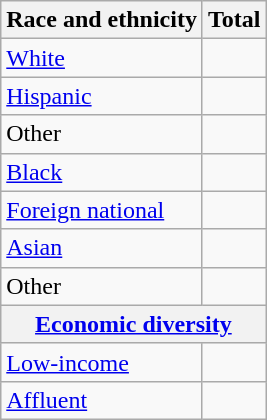<table class="wikitable floatright sortable collapsible"; text-align:right; font-size:80%;">
<tr>
<th>Race and ethnicity</th>
<th colspan="2" data-sort-type=number>Total</th>
</tr>
<tr>
<td><a href='#'>White</a></td>
<td align=right></td>
</tr>
<tr>
<td><a href='#'>Hispanic</a></td>
<td align=right></td>
</tr>
<tr>
<td>Other</td>
<td align=right></td>
</tr>
<tr>
<td><a href='#'>Black</a></td>
<td align=right></td>
</tr>
<tr>
<td><a href='#'>Foreign national</a></td>
<td align=right></td>
</tr>
<tr>
<td><a href='#'>Asian</a></td>
<td align=right></td>
</tr>
<tr>
<td>Other</td>
<td align=right></td>
</tr>
<tr>
<th colspan="4" data-sort-type=number><a href='#'>Economic diversity</a></th>
</tr>
<tr>
<td><a href='#'>Low-income</a></td>
<td align=right></td>
</tr>
<tr>
<td><a href='#'>Affluent</a></td>
<td align=right></td>
</tr>
</table>
